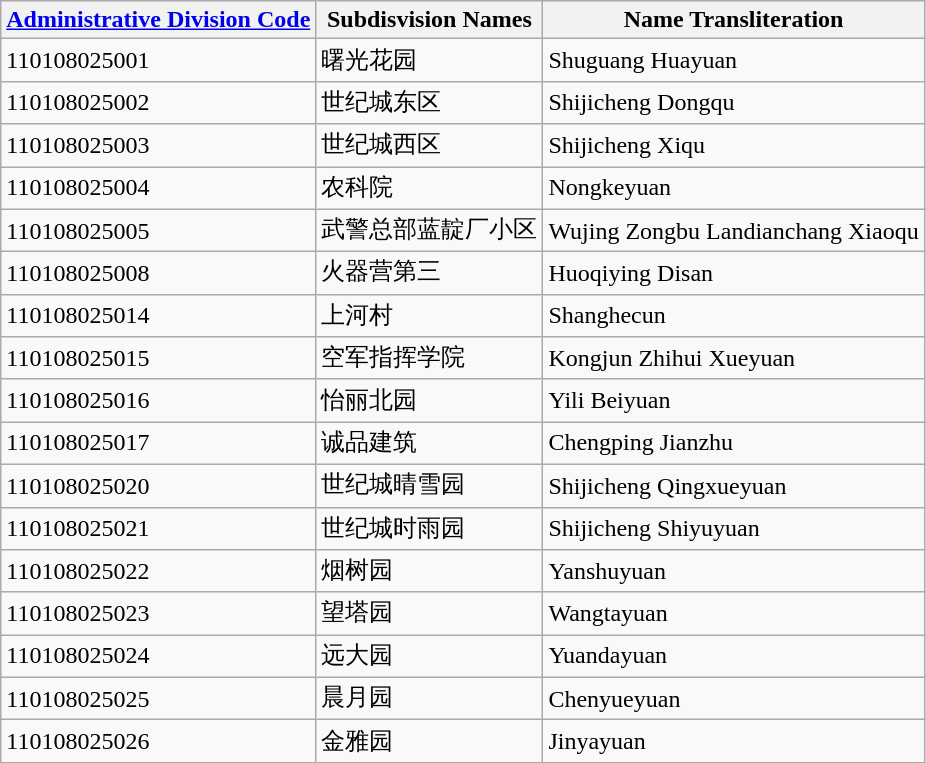<table class="wikitable sortable">
<tr>
<th><a href='#'>Administrative Division Code</a></th>
<th>Subdisvision Names</th>
<th>Name Transliteration</th>
</tr>
<tr>
<td>110108025001</td>
<td>曙光花园</td>
<td>Shuguang Huayuan</td>
</tr>
<tr>
<td>110108025002</td>
<td>世纪城东区</td>
<td>Shijicheng Dongqu</td>
</tr>
<tr>
<td>110108025003</td>
<td>世纪城西区</td>
<td>Shijicheng Xiqu</td>
</tr>
<tr>
<td>110108025004</td>
<td>农科院</td>
<td>Nongkeyuan</td>
</tr>
<tr>
<td>110108025005</td>
<td>武警总部蓝靛厂小区</td>
<td>Wujing Zongbu Landianchang Xiaoqu</td>
</tr>
<tr>
<td>110108025008</td>
<td>火器营第三</td>
<td>Huoqiying Disan</td>
</tr>
<tr>
<td>110108025014</td>
<td>上河村</td>
<td>Shanghecun</td>
</tr>
<tr>
<td>110108025015</td>
<td>空军指挥学院</td>
<td>Kongjun Zhihui Xueyuan</td>
</tr>
<tr>
<td>110108025016</td>
<td>怡丽北园</td>
<td>Yili Beiyuan</td>
</tr>
<tr>
<td>110108025017</td>
<td>诚品建筑</td>
<td>Chengping Jianzhu</td>
</tr>
<tr>
<td>110108025020</td>
<td>世纪城晴雪园</td>
<td>Shijicheng Qingxueyuan</td>
</tr>
<tr>
<td>110108025021</td>
<td>世纪城时雨园</td>
<td>Shijicheng Shiyuyuan</td>
</tr>
<tr>
<td>110108025022</td>
<td>烟树园</td>
<td>Yanshuyuan</td>
</tr>
<tr>
<td>110108025023</td>
<td>望塔园</td>
<td>Wangtayuan</td>
</tr>
<tr>
<td>110108025024</td>
<td>远大园</td>
<td>Yuandayuan</td>
</tr>
<tr>
<td>110108025025</td>
<td>晨月园</td>
<td>Chenyueyuan</td>
</tr>
<tr>
<td>110108025026</td>
<td>金雅园</td>
<td>Jinyayuan</td>
</tr>
</table>
